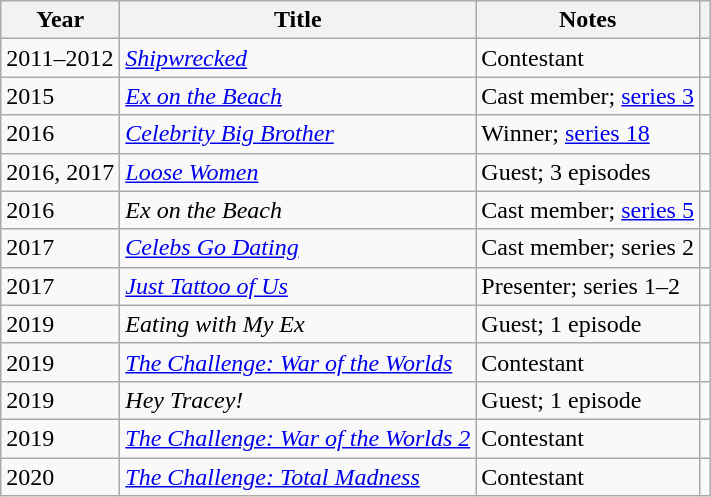<table class="wikitable">
<tr>
<th>Year</th>
<th>Title</th>
<th>Notes</th>
<th class="unsortable"></th>
</tr>
<tr>
<td>2011–2012</td>
<td><em><a href='#'>Shipwrecked</a></em></td>
<td>Contestant</td>
<td align="center"></td>
</tr>
<tr>
<td>2015</td>
<td><em><a href='#'>Ex on the Beach</a></em></td>
<td>Cast member; <a href='#'>series 3</a></td>
<td align="center"></td>
</tr>
<tr>
<td>2016</td>
<td><em><a href='#'>Celebrity Big Brother</a></em></td>
<td>Winner; <a href='#'>series 18</a></td>
<td align="center"></td>
</tr>
<tr>
<td>2016, 2017</td>
<td><em><a href='#'>Loose Women</a></em></td>
<td>Guest; 3 episodes</td>
<td align="center"></td>
</tr>
<tr>
<td>2016</td>
<td><em>Ex on the Beach</em></td>
<td>Cast member; <a href='#'>series 5</a></td>
<td align="center"></td>
</tr>
<tr>
<td>2017</td>
<td><em><a href='#'>Celebs Go Dating</a></em></td>
<td>Cast member; series 2</td>
<td align="center"></td>
</tr>
<tr>
<td>2017</td>
<td><em><a href='#'>Just Tattoo of Us</a></em></td>
<td>Presenter; series 1–2</td>
<td align="center"></td>
</tr>
<tr>
<td>2019</td>
<td><em>Eating with My Ex</em></td>
<td>Guest; 1 episode</td>
<td align="center"></td>
</tr>
<tr>
<td>2019</td>
<td><em><a href='#'>The Challenge: War of the Worlds</a></em></td>
<td>Contestant</td>
<td align="center"></td>
</tr>
<tr>
<td>2019</td>
<td><em>Hey Tracey!</em></td>
<td>Guest; 1 episode</td>
<td align="center"></td>
</tr>
<tr>
<td>2019</td>
<td><em><a href='#'>The Challenge: War of the Worlds 2</a></em></td>
<td>Contestant</td>
<td align="center"></td>
</tr>
<tr>
<td>2020</td>
<td><em><a href='#'>The Challenge: Total Madness</a></em></td>
<td>Contestant</td>
<td align="center"></td>
</tr>
</table>
